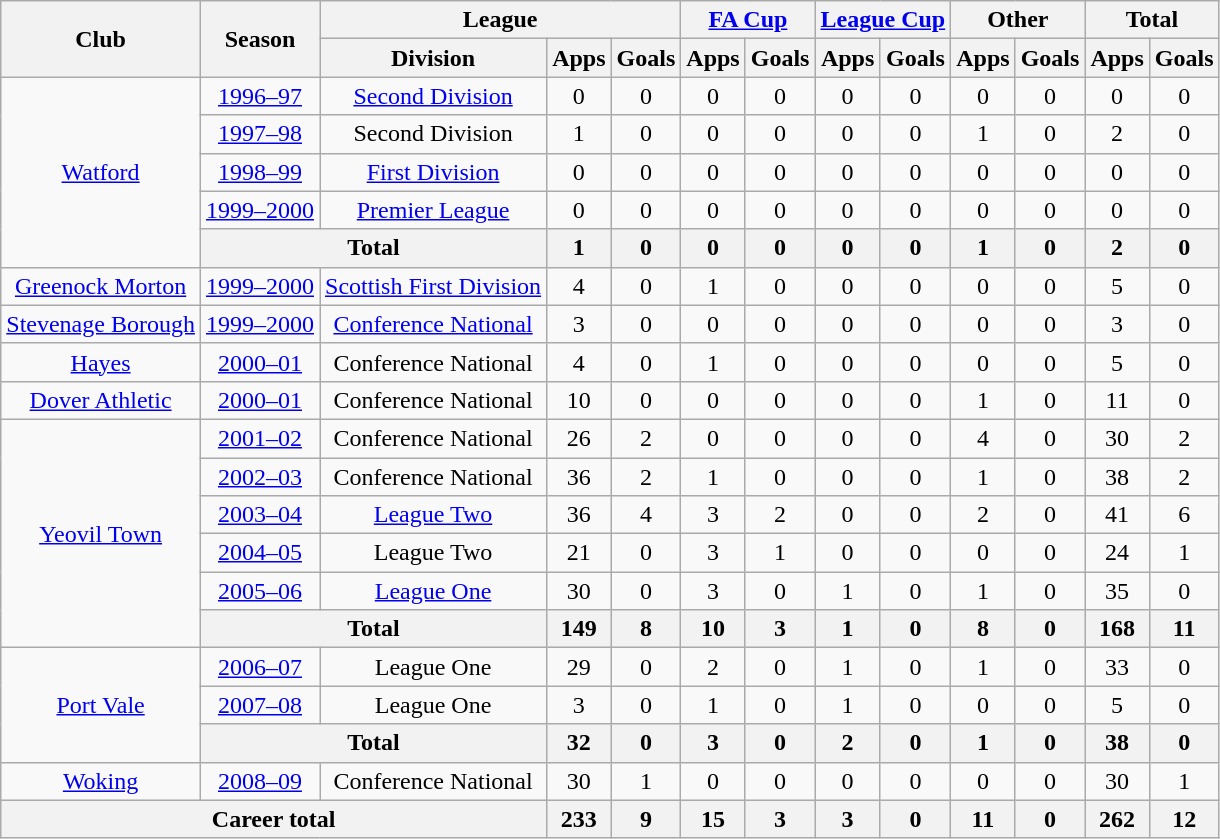<table class="wikitable" style="text-align:center">
<tr>
<th rowspan="2">Club</th>
<th rowspan="2">Season</th>
<th colspan="3">League</th>
<th colspan="2"><a href='#'>FA Cup</a></th>
<th colspan="2"><a href='#'>League Cup</a></th>
<th colspan="2">Other</th>
<th colspan="2">Total</th>
</tr>
<tr>
<th>Division</th>
<th>Apps</th>
<th>Goals</th>
<th>Apps</th>
<th>Goals</th>
<th>Apps</th>
<th>Goals</th>
<th>Apps</th>
<th>Goals</th>
<th>Apps</th>
<th>Goals</th>
</tr>
<tr>
<td rowspan="5"><a href='#'>Watford</a></td>
<td><a href='#'>1996–97</a></td>
<td><a href='#'>Second Division</a></td>
<td>0</td>
<td>0</td>
<td>0</td>
<td>0</td>
<td>0</td>
<td>0</td>
<td>0</td>
<td>0</td>
<td>0</td>
<td>0</td>
</tr>
<tr>
<td><a href='#'>1997–98</a></td>
<td>Second Division</td>
<td>1</td>
<td>0</td>
<td>0</td>
<td>0</td>
<td>0</td>
<td>0</td>
<td>1</td>
<td>0</td>
<td>2</td>
<td>0</td>
</tr>
<tr>
<td><a href='#'>1998–99</a></td>
<td><a href='#'>First Division</a></td>
<td>0</td>
<td>0</td>
<td>0</td>
<td>0</td>
<td>0</td>
<td>0</td>
<td>0</td>
<td>0</td>
<td>0</td>
<td>0</td>
</tr>
<tr>
<td><a href='#'>1999–2000</a></td>
<td><a href='#'>Premier League</a></td>
<td>0</td>
<td>0</td>
<td>0</td>
<td>0</td>
<td>0</td>
<td>0</td>
<td>0</td>
<td>0</td>
<td>0</td>
<td>0</td>
</tr>
<tr>
<th colspan="2">Total</th>
<th>1</th>
<th>0</th>
<th>0</th>
<th>0</th>
<th>0</th>
<th>0</th>
<th>1</th>
<th>0</th>
<th>2</th>
<th>0</th>
</tr>
<tr>
<td><a href='#'>Greenock Morton</a></td>
<td><a href='#'>1999–2000</a></td>
<td><a href='#'>Scottish First Division</a></td>
<td>4</td>
<td>0</td>
<td>1</td>
<td>0</td>
<td>0</td>
<td>0</td>
<td>0</td>
<td>0</td>
<td>5</td>
<td>0</td>
</tr>
<tr>
<td><a href='#'>Stevenage Borough</a></td>
<td><a href='#'>1999–2000</a></td>
<td><a href='#'>Conference National</a></td>
<td>3</td>
<td>0</td>
<td>0</td>
<td>0</td>
<td>0</td>
<td>0</td>
<td>0</td>
<td>0</td>
<td>3</td>
<td>0</td>
</tr>
<tr>
<td><a href='#'>Hayes</a></td>
<td><a href='#'>2000–01</a></td>
<td>Conference National</td>
<td>4</td>
<td>0</td>
<td>1</td>
<td>0</td>
<td>0</td>
<td>0</td>
<td>0</td>
<td>0</td>
<td>5</td>
<td>0</td>
</tr>
<tr>
<td><a href='#'>Dover Athletic</a></td>
<td><a href='#'>2000–01</a></td>
<td>Conference National</td>
<td>10</td>
<td>0</td>
<td>0</td>
<td>0</td>
<td>0</td>
<td>0</td>
<td>1</td>
<td>0</td>
<td>11</td>
<td>0</td>
</tr>
<tr>
<td rowspan="6"><a href='#'>Yeovil Town</a></td>
<td><a href='#'>2001–02</a></td>
<td>Conference National</td>
<td>26</td>
<td>2</td>
<td>0</td>
<td>0</td>
<td>0</td>
<td>0</td>
<td>4</td>
<td>0</td>
<td>30</td>
<td>2</td>
</tr>
<tr>
<td><a href='#'>2002–03</a></td>
<td>Conference National</td>
<td>36</td>
<td>2</td>
<td>1</td>
<td>0</td>
<td>0</td>
<td>0</td>
<td>1</td>
<td>0</td>
<td>38</td>
<td>2</td>
</tr>
<tr>
<td><a href='#'>2003–04</a></td>
<td><a href='#'>League Two</a></td>
<td>36</td>
<td>4</td>
<td>3</td>
<td>2</td>
<td>0</td>
<td>0</td>
<td>2</td>
<td>0</td>
<td>41</td>
<td>6</td>
</tr>
<tr>
<td><a href='#'>2004–05</a></td>
<td>League Two</td>
<td>21</td>
<td>0</td>
<td>3</td>
<td>1</td>
<td>0</td>
<td>0</td>
<td>0</td>
<td>0</td>
<td>24</td>
<td>1</td>
</tr>
<tr>
<td><a href='#'>2005–06</a></td>
<td><a href='#'>League One</a></td>
<td>30</td>
<td>0</td>
<td>3</td>
<td>0</td>
<td>1</td>
<td>0</td>
<td>1</td>
<td>0</td>
<td>35</td>
<td>0</td>
</tr>
<tr>
<th colspan="2">Total</th>
<th>149</th>
<th>8</th>
<th>10</th>
<th>3</th>
<th>1</th>
<th>0</th>
<th>8</th>
<th>0</th>
<th>168</th>
<th>11</th>
</tr>
<tr>
<td rowspan="3"><a href='#'>Port Vale</a></td>
<td><a href='#'>2006–07</a></td>
<td>League One</td>
<td>29</td>
<td>0</td>
<td>2</td>
<td>0</td>
<td>1</td>
<td>0</td>
<td>1</td>
<td>0</td>
<td>33</td>
<td>0</td>
</tr>
<tr>
<td><a href='#'>2007–08</a></td>
<td>League One</td>
<td>3</td>
<td>0</td>
<td>1</td>
<td>0</td>
<td>1</td>
<td>0</td>
<td>0</td>
<td>0</td>
<td>5</td>
<td>0</td>
</tr>
<tr>
<th colspan="2">Total</th>
<th>32</th>
<th>0</th>
<th>3</th>
<th>0</th>
<th>2</th>
<th>0</th>
<th>1</th>
<th>0</th>
<th>38</th>
<th>0</th>
</tr>
<tr>
<td><a href='#'>Woking</a></td>
<td><a href='#'>2008–09</a></td>
<td>Conference National</td>
<td>30</td>
<td>1</td>
<td>0</td>
<td>0</td>
<td>0</td>
<td>0</td>
<td>0</td>
<td>0</td>
<td>30</td>
<td>1</td>
</tr>
<tr>
<th colspan="3">Career total</th>
<th>233</th>
<th>9</th>
<th>15</th>
<th>3</th>
<th>3</th>
<th>0</th>
<th>11</th>
<th>0</th>
<th>262</th>
<th>12</th>
</tr>
</table>
